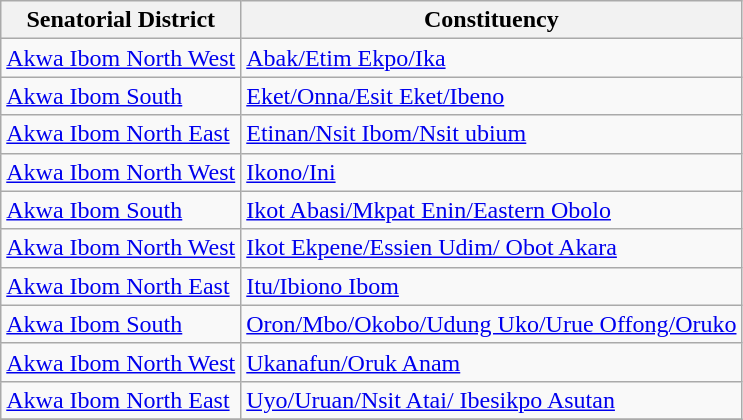<table class="wikitable sortable">
<tr>
<th>Senatorial District</th>
<th>Constituency</th>
</tr>
<tr>
<td><a href='#'>Akwa Ibom North West</a></td>
<td><a href='#'>Abak/Etim Ekpo/Ika</a></td>
</tr>
<tr>
<td><a href='#'>Akwa Ibom South</a></td>
<td><a href='#'>Eket/Onna/Esit Eket/Ibeno</a></td>
</tr>
<tr>
<td><a href='#'>Akwa Ibom North East</a></td>
<td><a href='#'>Etinan/Nsit Ibom/Nsit ubium</a></td>
</tr>
<tr>
<td><a href='#'>Akwa Ibom North West</a></td>
<td><a href='#'>Ikono/Ini</a></td>
</tr>
<tr>
<td><a href='#'>Akwa Ibom South</a></td>
<td><a href='#'>Ikot Abasi/Mkpat Enin/Eastern Obolo</a></td>
</tr>
<tr>
<td><a href='#'>Akwa Ibom North West</a></td>
<td><a href='#'>Ikot Ekpene/Essien Udim/ Obot Akara</a></td>
</tr>
<tr>
<td><a href='#'>Akwa Ibom North East</a></td>
<td><a href='#'>Itu/Ibiono Ibom</a></td>
</tr>
<tr>
<td><a href='#'>Akwa Ibom South</a></td>
<td><a href='#'>Oron/Mbo/Okobo/Udung Uko/Urue Offong/Oruko</a></td>
</tr>
<tr>
<td><a href='#'>Akwa Ibom North West</a></td>
<td><a href='#'>Ukanafun/Oruk Anam</a></td>
</tr>
<tr>
<td><a href='#'>Akwa Ibom North East</a></td>
<td><a href='#'>Uyo/Uruan/Nsit Atai/ Ibesikpo Asutan</a></td>
</tr>
<tr>
</tr>
</table>
